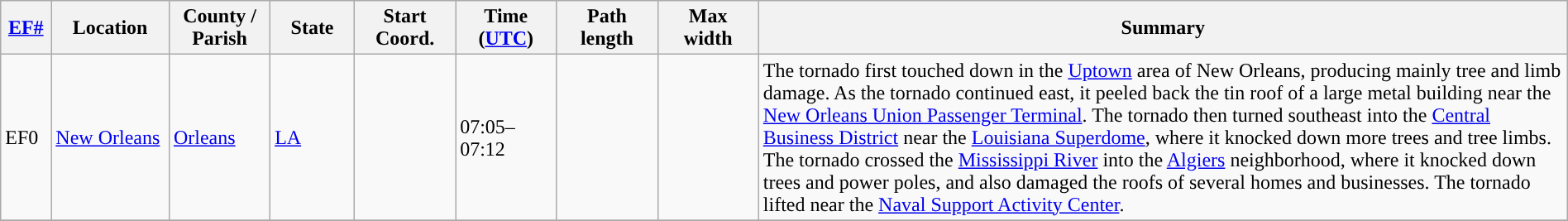<table class="wikitable sortable" style="width:100%;">
<tr>
<th scope="col"  style="width:3%; text-align:center;"><a href='#'>EF#</a></th>
<th scope="col"  style="width:7%; text-align:center;" class="unsortable">Location</th>
<th scope="col"  style="width:6%; text-align:center;" class="unsortable">County / Parish</th>
<th scope="col"  style="width:5%; text-align:center;">State</th>
<th scope="col"  style="width:6%; text-align:center;">Start Coord.</th>
<th scope="col"  style="width:6%; text-align:center;">Time (<a href='#'>UTC</a>)</th>
<th scope="col"  style="width:6%; text-align:center;">Path length</th>
<th scope="col"  style="width:6%; text-align:center;">Max width</th>
<th scope="col" class="unsortable" style="width:48%; text-align:center;">Summary</th>
</tr>
<tr>
<td>EF0</td>
<td><a href='#'>New Orleans</a></td>
<td><a href='#'>Orleans</a></td>
<td><a href='#'>LA</a></td>
<td></td>
<td>07:05–07:12</td>
<td></td>
<td></td>
<td>The tornado first touched down in the <a href='#'>Uptown</a> area of New Orleans, producing mainly tree and limb damage. As the tornado continued east, it peeled back the tin roof of a large metal building near the <a href='#'>New Orleans Union Passenger Terminal</a>. The tornado then turned southeast into the <a href='#'>Central Business District</a> near the <a href='#'>Louisiana Superdome</a>, where it knocked down more trees and tree limbs. The tornado crossed the <a href='#'>Mississippi River</a> into the <a href='#'>Algiers</a> neighborhood, where it knocked down trees and power poles, and also damaged the roofs of several homes and businesses. The tornado lifted near the <a href='#'>Naval Support Activity Center</a>.</td>
</tr>
<tr>
</tr>
</table>
